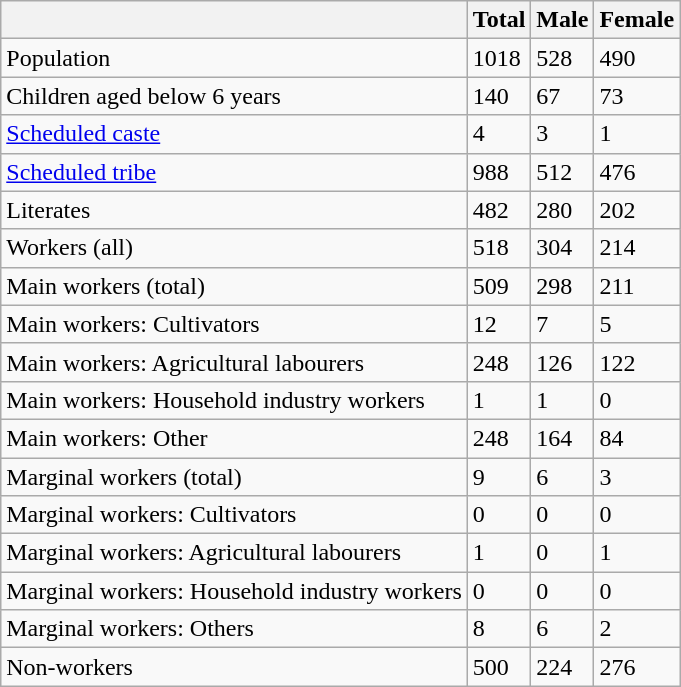<table class="wikitable sortable">
<tr>
<th></th>
<th>Total</th>
<th>Male</th>
<th>Female</th>
</tr>
<tr>
<td>Population</td>
<td>1018</td>
<td>528</td>
<td>490</td>
</tr>
<tr>
<td>Children aged below 6 years</td>
<td>140</td>
<td>67</td>
<td>73</td>
</tr>
<tr>
<td><a href='#'>Scheduled caste</a></td>
<td>4</td>
<td>3</td>
<td>1</td>
</tr>
<tr>
<td><a href='#'>Scheduled tribe</a></td>
<td>988</td>
<td>512</td>
<td>476</td>
</tr>
<tr>
<td>Literates</td>
<td>482</td>
<td>280</td>
<td>202</td>
</tr>
<tr>
<td>Workers (all)</td>
<td>518</td>
<td>304</td>
<td>214</td>
</tr>
<tr>
<td>Main workers (total)</td>
<td>509</td>
<td>298</td>
<td>211</td>
</tr>
<tr>
<td>Main workers: Cultivators</td>
<td>12</td>
<td>7</td>
<td>5</td>
</tr>
<tr>
<td>Main workers: Agricultural labourers</td>
<td>248</td>
<td>126</td>
<td>122</td>
</tr>
<tr>
<td>Main workers: Household industry workers</td>
<td>1</td>
<td>1</td>
<td>0</td>
</tr>
<tr>
<td>Main workers: Other</td>
<td>248</td>
<td>164</td>
<td>84</td>
</tr>
<tr>
<td>Marginal workers (total)</td>
<td>9</td>
<td>6</td>
<td>3</td>
</tr>
<tr>
<td>Marginal workers: Cultivators</td>
<td>0</td>
<td>0</td>
<td>0</td>
</tr>
<tr>
<td>Marginal workers: Agricultural labourers</td>
<td>1</td>
<td>0</td>
<td>1</td>
</tr>
<tr>
<td>Marginal workers: Household industry workers</td>
<td>0</td>
<td>0</td>
<td>0</td>
</tr>
<tr>
<td>Marginal workers: Others</td>
<td>8</td>
<td>6</td>
<td>2</td>
</tr>
<tr>
<td>Non-workers</td>
<td>500</td>
<td>224</td>
<td>276</td>
</tr>
</table>
